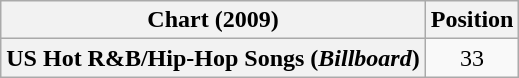<table class="wikitable plainrowheaders">
<tr>
<th>Chart (2009)</th>
<th>Position</th>
</tr>
<tr>
<th scope="row">US Hot R&B/Hip-Hop Songs (<em>Billboard</em>)</th>
<td align="center">33</td>
</tr>
</table>
